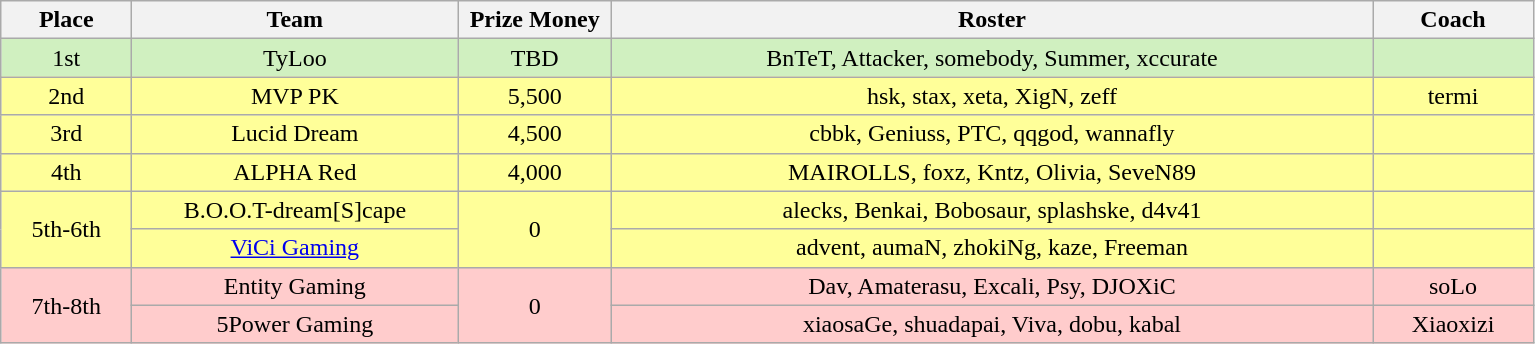<table class="wikitable" style="text-align:center">
<tr>
<th width="80">Place</th>
<th width="210">Team</th>
<th width="95">Prize Money</th>
<th width="500">Roster</th>
<th width="100">Coach</th>
</tr>
<tr>
<td style="background: #D0F0C0;">1st</td>
<td style="background: #D0F0C0;">TyLoo</td>
<td style="background: #D0F0C0;">TBD</td>
<td style="background: #D0F0C0;">BnTeT, Attacker, somebody, Summer, xccurate</td>
<td style="background: #D0F0C0;"></td>
</tr>
<tr>
<td style="background: #FFFF99;">2nd</td>
<td style="background: #FFFF99;">MVP PK</td>
<td style="background: #FFFF99;">5,500</td>
<td style="background: #FFFF99;">hsk, stax, xeta, XigN, zeff</td>
<td style="background: #FFFF99;">termi</td>
</tr>
<tr>
<td style="background: #FFFF99;">3rd</td>
<td style="background: #FFFF99;">Lucid Dream</td>
<td style="background: #FFFF99;">4,500</td>
<td style="background: #FFFF99;">cbbk, Geniuss, PTC, qqgod, wannafly</td>
<td style="background: #FFFF99;"></td>
</tr>
<tr>
<td style="background: #FFFF99;">4th</td>
<td style="background: #FFFF99;">ALPHA Red</td>
<td style="background: #FFFF99;">4,000</td>
<td style="background: #FFFF99;">MAIROLLS, foxz, Kntz, Olivia, SeveN89</td>
<td style="background: #FFFF99;"></td>
</tr>
<tr>
<td style="background: #FFFF99;" rowspan="2">5th-6th</td>
<td style="background: #FFFF99;">B.O.O.T-dream[S]cape</td>
<td style="background: #FFFF99;" rowspan="2">0</td>
<td style="background: #FFFF99;">alecks, Benkai, Bobosaur, splashske, d4v41</td>
<td style="background: #FFFF99;"></td>
</tr>
<tr style="background: #FFFF99;">
<td style="background: #FFFF99;"><a href='#'>ViCi Gaming</a></td>
<td style="background: #FFFF99;">advent, aumaN, zhokiNg, kaze, Freeman</td>
<td style="background: #FFFF99;"></td>
</tr>
<tr>
<td style="background: #FFCCCC;" rowspan="2">7th-8th</td>
<td style="background: #FFCCCC;">Entity Gaming</td>
<td style="background: #FFCCCC;" rowspan="2">0</td>
<td style="background: #FFCCCC;">Dav, Amaterasu, Excali, Psy, DJOXiC</td>
<td style="background: #FFCCCC;">soLo</td>
</tr>
<tr style="background: #FFCCCC;">
<td style="background: #FFCCCC;">5Power Gaming</td>
<td style="background: #FFCCCC;">xiaosaGe, shuadapai, Viva, dobu, kabal</td>
<td style="background: #FFCCCC;">Xiaoxizi</td>
</tr>
</table>
